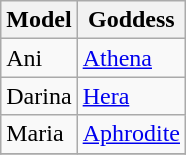<table class="wikitable">
<tr>
<th>Model</th>
<th>Goddess</th>
</tr>
<tr>
<td>Ani</td>
<td><a href='#'>Athena</a></td>
</tr>
<tr>
<td>Darina</td>
<td><a href='#'>Hera</a></td>
</tr>
<tr>
<td>Maria</td>
<td><a href='#'>Aphrodite</a></td>
</tr>
<tr>
</tr>
</table>
